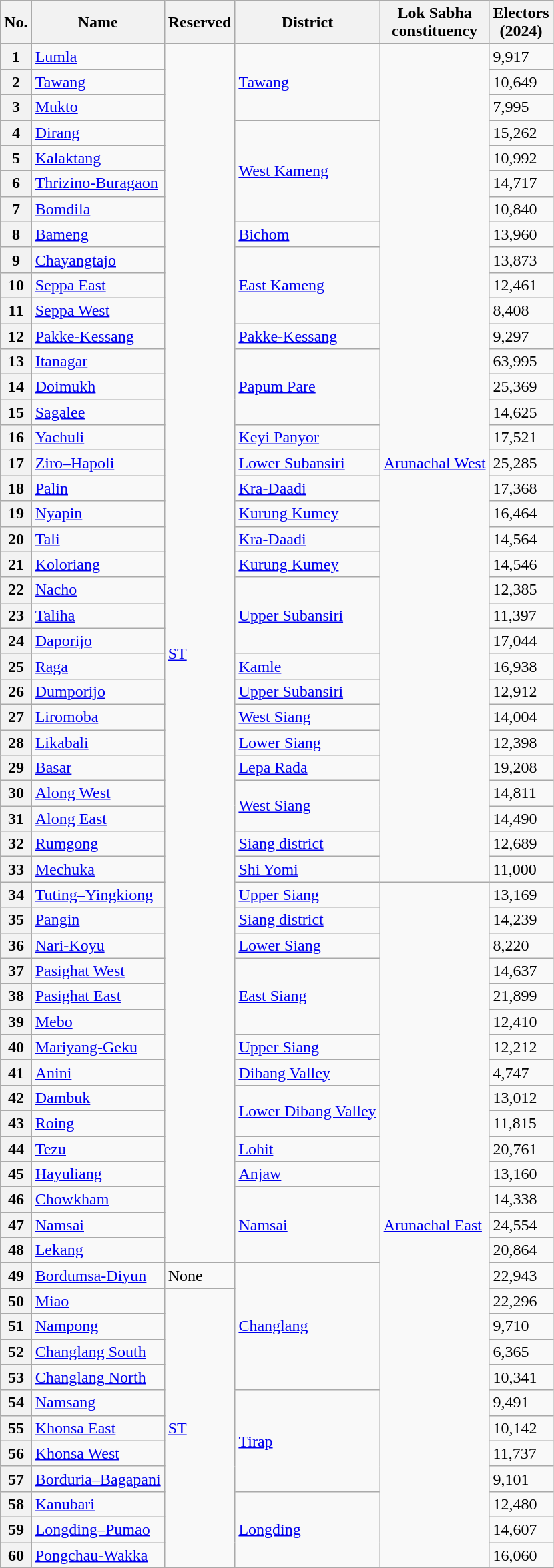<table class="wikitable sortable">
<tr>
<th>No.</th>
<th>Name</th>
<th>Reserved</th>
<th>District</th>
<th>Lok Sabha<br>constituency</th>
<th>Electors<br>(2024)</th>
</tr>
<tr>
<th>1</th>
<td><a href='#'>Lumla</a></td>
<td rowspan="48"><a href='#'>ST</a></td>
<td rowspan="3"><a href='#'>Tawang</a></td>
<td rowspan="33"><a href='#'>Arunachal West</a></td>
<td>9,917</td>
</tr>
<tr>
<th>2</th>
<td><a href='#'>Tawang</a></td>
<td>10,649</td>
</tr>
<tr>
<th>3</th>
<td><a href='#'>Mukto</a></td>
<td>7,995</td>
</tr>
<tr>
<th>4</th>
<td><a href='#'>Dirang</a></td>
<td rowspan="4"><a href='#'>West Kameng</a></td>
<td>15,262</td>
</tr>
<tr>
<th>5</th>
<td><a href='#'>Kalaktang</a></td>
<td>10,992</td>
</tr>
<tr>
<th>6</th>
<td><a href='#'>Thrizino-Buragaon</a></td>
<td>14,717</td>
</tr>
<tr>
<th>7</th>
<td><a href='#'>Bomdila</a></td>
<td>10,840</td>
</tr>
<tr>
<th>8</th>
<td><a href='#'>Bameng</a></td>
<td><a href='#'>Bichom</a></td>
<td>13,960</td>
</tr>
<tr>
<th>9</th>
<td><a href='#'>Chayangtajo</a></td>
<td rowspan="3"><a href='#'>East Kameng</a></td>
<td>13,873</td>
</tr>
<tr>
<th>10</th>
<td><a href='#'>Seppa East</a></td>
<td>12,461</td>
</tr>
<tr>
<th>11</th>
<td><a href='#'>Seppa West</a></td>
<td>8,408</td>
</tr>
<tr>
<th>12</th>
<td><a href='#'>Pakke-Kessang</a></td>
<td><a href='#'>Pakke-Kessang</a></td>
<td>9,297</td>
</tr>
<tr>
<th>13</th>
<td><a href='#'>Itanagar</a></td>
<td rowspan="3"><a href='#'>Papum Pare</a></td>
<td>63,995</td>
</tr>
<tr>
<th>14</th>
<td><a href='#'>Doimukh</a></td>
<td>25,369</td>
</tr>
<tr>
<th>15</th>
<td><a href='#'>Sagalee</a></td>
<td>14,625</td>
</tr>
<tr>
<th>16</th>
<td><a href='#'>Yachuli</a></td>
<td><a href='#'>Keyi Panyor</a></td>
<td>17,521</td>
</tr>
<tr>
<th>17</th>
<td><a href='#'>Ziro–Hapoli</a></td>
<td><a href='#'>Lower Subansiri</a></td>
<td>25,285</td>
</tr>
<tr>
<th>18</th>
<td><a href='#'>Palin</a></td>
<td><a href='#'>Kra-Daadi</a></td>
<td>17,368</td>
</tr>
<tr>
<th>19</th>
<td><a href='#'>Nyapin</a></td>
<td><a href='#'>Kurung Kumey</a></td>
<td>16,464</td>
</tr>
<tr>
<th>20</th>
<td><a href='#'>Tali</a></td>
<td><a href='#'>Kra-Daadi</a></td>
<td>14,564</td>
</tr>
<tr>
<th>21</th>
<td><a href='#'>Koloriang</a></td>
<td><a href='#'>Kurung Kumey</a></td>
<td>14,546</td>
</tr>
<tr>
<th>22</th>
<td><a href='#'>Nacho</a></td>
<td rowspan="3"><a href='#'>Upper Subansiri</a></td>
<td>12,385</td>
</tr>
<tr>
<th>23</th>
<td><a href='#'>Taliha</a></td>
<td>11,397</td>
</tr>
<tr>
<th>24</th>
<td><a href='#'>Daporijo</a></td>
<td>17,044</td>
</tr>
<tr>
<th>25</th>
<td><a href='#'>Raga</a></td>
<td><a href='#'>Kamle</a></td>
<td>16,938</td>
</tr>
<tr>
<th>26</th>
<td><a href='#'>Dumporijo</a></td>
<td><a href='#'>Upper Subansiri</a></td>
<td>12,912</td>
</tr>
<tr>
<th>27</th>
<td><a href='#'>Liromoba</a></td>
<td><a href='#'>West Siang</a></td>
<td>14,004</td>
</tr>
<tr>
<th>28</th>
<td><a href='#'>Likabali</a></td>
<td><a href='#'>Lower Siang</a></td>
<td>12,398</td>
</tr>
<tr>
<th>29</th>
<td><a href='#'>Basar</a></td>
<td><a href='#'>Lepa Rada</a></td>
<td>19,208</td>
</tr>
<tr>
<th>30</th>
<td><a href='#'>Along West</a></td>
<td rowspan="2"><a href='#'>West Siang</a></td>
<td>14,811</td>
</tr>
<tr>
<th>31</th>
<td><a href='#'>Along East</a></td>
<td>14,490</td>
</tr>
<tr>
<th>32</th>
<td><a href='#'>Rumgong</a></td>
<td><a href='#'>Siang district</a></td>
<td>12,689</td>
</tr>
<tr>
<th>33</th>
<td><a href='#'>Mechuka</a></td>
<td><a href='#'>Shi Yomi</a></td>
<td>11,000</td>
</tr>
<tr>
<th>34</th>
<td><a href='#'>Tuting–Yingkiong</a></td>
<td><a href='#'>Upper Siang</a></td>
<td rowspan="27"><a href='#'>Arunachal East</a></td>
<td>13,169</td>
</tr>
<tr>
<th>35</th>
<td><a href='#'>Pangin</a></td>
<td><a href='#'>Siang district</a></td>
<td>14,239</td>
</tr>
<tr>
<th>36</th>
<td><a href='#'>Nari-Koyu</a></td>
<td><a href='#'>Lower Siang</a></td>
<td>8,220</td>
</tr>
<tr>
<th>37</th>
<td><a href='#'>Pasighat West</a></td>
<td rowspan="3"><a href='#'>East Siang</a></td>
<td>14,637</td>
</tr>
<tr>
<th>38</th>
<td><a href='#'>Pasighat East</a></td>
<td>21,899</td>
</tr>
<tr>
<th>39</th>
<td><a href='#'>Mebo</a></td>
<td>12,410</td>
</tr>
<tr>
<th>40</th>
<td><a href='#'>Mariyang-Geku</a></td>
<td><a href='#'>Upper Siang</a></td>
<td>12,212</td>
</tr>
<tr>
<th>41</th>
<td><a href='#'>Anini</a></td>
<td><a href='#'>Dibang Valley</a></td>
<td>4,747</td>
</tr>
<tr>
<th>42</th>
<td><a href='#'>Dambuk</a></td>
<td rowspan="2"><a href='#'>Lower Dibang Valley</a></td>
<td>13,012</td>
</tr>
<tr>
<th>43</th>
<td><a href='#'>Roing</a></td>
<td>11,815</td>
</tr>
<tr>
<th>44</th>
<td><a href='#'>Tezu</a></td>
<td><a href='#'>Lohit</a></td>
<td>20,761</td>
</tr>
<tr>
<th>45</th>
<td><a href='#'>Hayuliang</a></td>
<td><a href='#'>Anjaw</a></td>
<td>13,160</td>
</tr>
<tr>
<th>46</th>
<td><a href='#'>Chowkham</a></td>
<td rowspan="3"><a href='#'>Namsai</a></td>
<td>14,338</td>
</tr>
<tr>
<th>47</th>
<td><a href='#'>Namsai</a></td>
<td>24,554</td>
</tr>
<tr>
<th>48</th>
<td><a href='#'>Lekang</a></td>
<td>20,864</td>
</tr>
<tr>
<th>49</th>
<td><a href='#'>Bordumsa-Diyun</a></td>
<td>None</td>
<td rowspan="5"><a href='#'>Changlang</a></td>
<td>22,943</td>
</tr>
<tr>
<th>50</th>
<td><a href='#'>Miao</a></td>
<td rowspan="11"><a href='#'>ST</a></td>
<td>22,296</td>
</tr>
<tr>
<th>51</th>
<td><a href='#'>Nampong</a></td>
<td>9,710</td>
</tr>
<tr>
<th>52</th>
<td><a href='#'>Changlang South</a></td>
<td>6,365</td>
</tr>
<tr>
<th>53</th>
<td><a href='#'>Changlang North</a></td>
<td>10,341</td>
</tr>
<tr>
<th>54</th>
<td><a href='#'>Namsang</a></td>
<td rowspan="4"><a href='#'>Tirap</a></td>
<td>9,491</td>
</tr>
<tr>
<th>55</th>
<td><a href='#'>Khonsa East</a></td>
<td>10,142</td>
</tr>
<tr>
<th>56</th>
<td><a href='#'>Khonsa West</a></td>
<td>11,737</td>
</tr>
<tr>
<th>57</th>
<td><a href='#'>Borduria–Bagapani</a></td>
<td>9,101</td>
</tr>
<tr>
<th>58</th>
<td><a href='#'>Kanubari</a></td>
<td rowspan="3"><a href='#'>Longding</a></td>
<td>12,480</td>
</tr>
<tr>
<th>59</th>
<td><a href='#'>Longding–Pumao</a></td>
<td>14,607</td>
</tr>
<tr>
<th>60</th>
<td><a href='#'>Pongchau-Wakka</a></td>
<td>16,060</td>
</tr>
<tr>
</tr>
</table>
